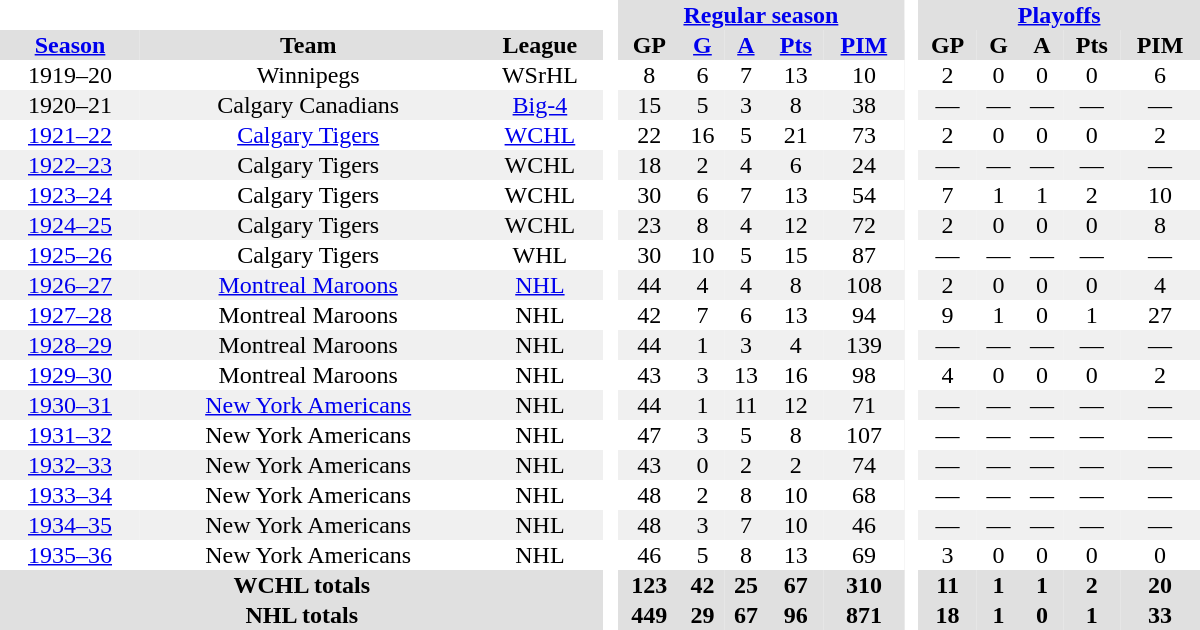<table border="0" cellpadding="1" cellspacing="0" style="text-align:center; width:50em;">
<tr style="background:#e0e0e0;">
<th colspan="3"  bgcolor="#ffffff"> </th>
<th rowspan="99" bgcolor="#ffffff"> </th>
<th colspan="5"><a href='#'>Regular season</a></th>
<th rowspan="99" bgcolor="#ffffff"> </th>
<th colspan="5"><a href='#'>Playoffs</a></th>
</tr>
<tr style="background:#e0e0e0;">
<th><a href='#'>Season</a></th>
<th>Team</th>
<th>League</th>
<th>GP</th>
<th><a href='#'>G</a></th>
<th><a href='#'>A</a></th>
<th><a href='#'>Pts</a></th>
<th><a href='#'>PIM</a></th>
<th>GP</th>
<th>G</th>
<th>A</th>
<th>Pts</th>
<th>PIM</th>
</tr>
<tr>
<td>1919–20</td>
<td>Winnipegs</td>
<td>WSrHL</td>
<td>8</td>
<td>6</td>
<td>7</td>
<td>13</td>
<td>10</td>
<td>2</td>
<td>0</td>
<td>0</td>
<td>0</td>
<td>6</td>
</tr>
<tr style="background:#f0f0f0;">
<td>1920–21</td>
<td>Calgary Canadians</td>
<td><a href='#'>Big-4</a></td>
<td>15</td>
<td>5</td>
<td>3</td>
<td>8</td>
<td>38</td>
<td>—</td>
<td>—</td>
<td>—</td>
<td>—</td>
<td>—</td>
</tr>
<tr>
<td><a href='#'>1921–22</a></td>
<td><a href='#'>Calgary Tigers</a></td>
<td><a href='#'>WCHL</a></td>
<td>22</td>
<td>16</td>
<td>5</td>
<td>21</td>
<td>73</td>
<td>2</td>
<td>0</td>
<td>0</td>
<td>0</td>
<td>2</td>
</tr>
<tr style="background:#f0f0f0;">
<td><a href='#'>1922–23</a></td>
<td>Calgary Tigers</td>
<td>WCHL</td>
<td>18</td>
<td>2</td>
<td>4</td>
<td>6</td>
<td>24</td>
<td>—</td>
<td>—</td>
<td>—</td>
<td>—</td>
<td>—</td>
</tr>
<tr>
<td><a href='#'>1923–24</a></td>
<td>Calgary Tigers</td>
<td>WCHL</td>
<td>30</td>
<td>6</td>
<td>7</td>
<td>13</td>
<td>54</td>
<td>7</td>
<td>1</td>
<td>1</td>
<td>2</td>
<td>10</td>
</tr>
<tr style="background:#f0f0f0;">
<td><a href='#'>1924–25</a></td>
<td>Calgary Tigers</td>
<td>WCHL</td>
<td>23</td>
<td>8</td>
<td>4</td>
<td>12</td>
<td>72</td>
<td>2</td>
<td>0</td>
<td>0</td>
<td>0</td>
<td>8</td>
</tr>
<tr>
<td><a href='#'>1925–26</a></td>
<td>Calgary Tigers</td>
<td>WHL</td>
<td>30</td>
<td>10</td>
<td>5</td>
<td>15</td>
<td>87</td>
<td>—</td>
<td>—</td>
<td>—</td>
<td>—</td>
<td>—</td>
</tr>
<tr style="background:#f0f0f0;">
<td><a href='#'>1926–27</a></td>
<td><a href='#'>Montreal Maroons</a></td>
<td><a href='#'>NHL</a></td>
<td>44</td>
<td>4</td>
<td>4</td>
<td>8</td>
<td>108</td>
<td>2</td>
<td>0</td>
<td>0</td>
<td>0</td>
<td>4</td>
</tr>
<tr>
<td><a href='#'>1927–28</a></td>
<td>Montreal Maroons</td>
<td>NHL</td>
<td>42</td>
<td>7</td>
<td>6</td>
<td>13</td>
<td>94</td>
<td>9</td>
<td>1</td>
<td>0</td>
<td>1</td>
<td>27</td>
</tr>
<tr style="background:#f0f0f0;">
<td><a href='#'>1928–29</a></td>
<td>Montreal Maroons</td>
<td>NHL</td>
<td>44</td>
<td>1</td>
<td>3</td>
<td>4</td>
<td>139</td>
<td>—</td>
<td>—</td>
<td>—</td>
<td>—</td>
<td>—</td>
</tr>
<tr>
<td><a href='#'>1929–30</a></td>
<td>Montreal Maroons</td>
<td>NHL</td>
<td>43</td>
<td>3</td>
<td>13</td>
<td>16</td>
<td>98</td>
<td>4</td>
<td>0</td>
<td>0</td>
<td>0</td>
<td>2</td>
</tr>
<tr style="background:#f0f0f0;">
<td><a href='#'>1930–31</a></td>
<td><a href='#'>New York Americans</a></td>
<td>NHL</td>
<td>44</td>
<td>1</td>
<td>11</td>
<td>12</td>
<td>71</td>
<td>—</td>
<td>—</td>
<td>—</td>
<td>—</td>
<td>—</td>
</tr>
<tr>
<td><a href='#'>1931–32</a></td>
<td>New York Americans</td>
<td>NHL</td>
<td>47</td>
<td>3</td>
<td>5</td>
<td>8</td>
<td>107</td>
<td>—</td>
<td>—</td>
<td>—</td>
<td>—</td>
<td>—</td>
</tr>
<tr style="background:#f0f0f0;">
<td><a href='#'>1932–33</a></td>
<td>New York Americans</td>
<td>NHL</td>
<td>43</td>
<td>0</td>
<td>2</td>
<td>2</td>
<td>74</td>
<td>—</td>
<td>—</td>
<td>—</td>
<td>—</td>
<td>—</td>
</tr>
<tr>
<td><a href='#'>1933–34</a></td>
<td>New York Americans</td>
<td>NHL</td>
<td>48</td>
<td>2</td>
<td>8</td>
<td>10</td>
<td>68</td>
<td>—</td>
<td>—</td>
<td>—</td>
<td>—</td>
<td>—</td>
</tr>
<tr style="background:#f0f0f0;">
<td><a href='#'>1934–35</a></td>
<td>New York Americans</td>
<td>NHL</td>
<td>48</td>
<td>3</td>
<td>7</td>
<td>10</td>
<td>46</td>
<td>—</td>
<td>—</td>
<td>—</td>
<td>—</td>
<td>—</td>
</tr>
<tr>
<td><a href='#'>1935–36</a></td>
<td>New York Americans</td>
<td>NHL</td>
<td>46</td>
<td>5</td>
<td>8</td>
<td>13</td>
<td>69</td>
<td>3</td>
<td>0</td>
<td>0</td>
<td>0</td>
<td>0</td>
</tr>
<tr style="background:#e0e0e0;">
<th colspan="3">WCHL totals</th>
<th>123</th>
<th>42</th>
<th>25</th>
<th>67</th>
<th>310</th>
<th>11</th>
<th>1</th>
<th>1</th>
<th>2</th>
<th>20</th>
</tr>
<tr style="background:#e0e0e0;">
<th colspan="3">NHL totals</th>
<th>449</th>
<th>29</th>
<th>67</th>
<th>96</th>
<th>871</th>
<th>18</th>
<th>1</th>
<th>0</th>
<th>1</th>
<th>33</th>
</tr>
</table>
